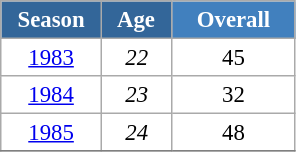<table class="wikitable" style="font-size:95%; text-align:center; border:grey solid 1px; border-collapse:collapse; background:#ffffff;">
<tr>
<th style="background-color:#369; color:white; width:60px;"> Season </th>
<th style="background-color:#369; color:white; width:40px;"> Age </th>
<th style="background-color:#4180be; color:white; width:75px;">Overall</th>
</tr>
<tr>
<td><a href='#'>1983</a></td>
<td><em>22</em></td>
<td>45</td>
</tr>
<tr>
<td><a href='#'>1984</a></td>
<td><em>23</em></td>
<td>32</td>
</tr>
<tr>
<td><a href='#'>1985</a></td>
<td><em>24</em></td>
<td>48</td>
</tr>
<tr>
</tr>
</table>
